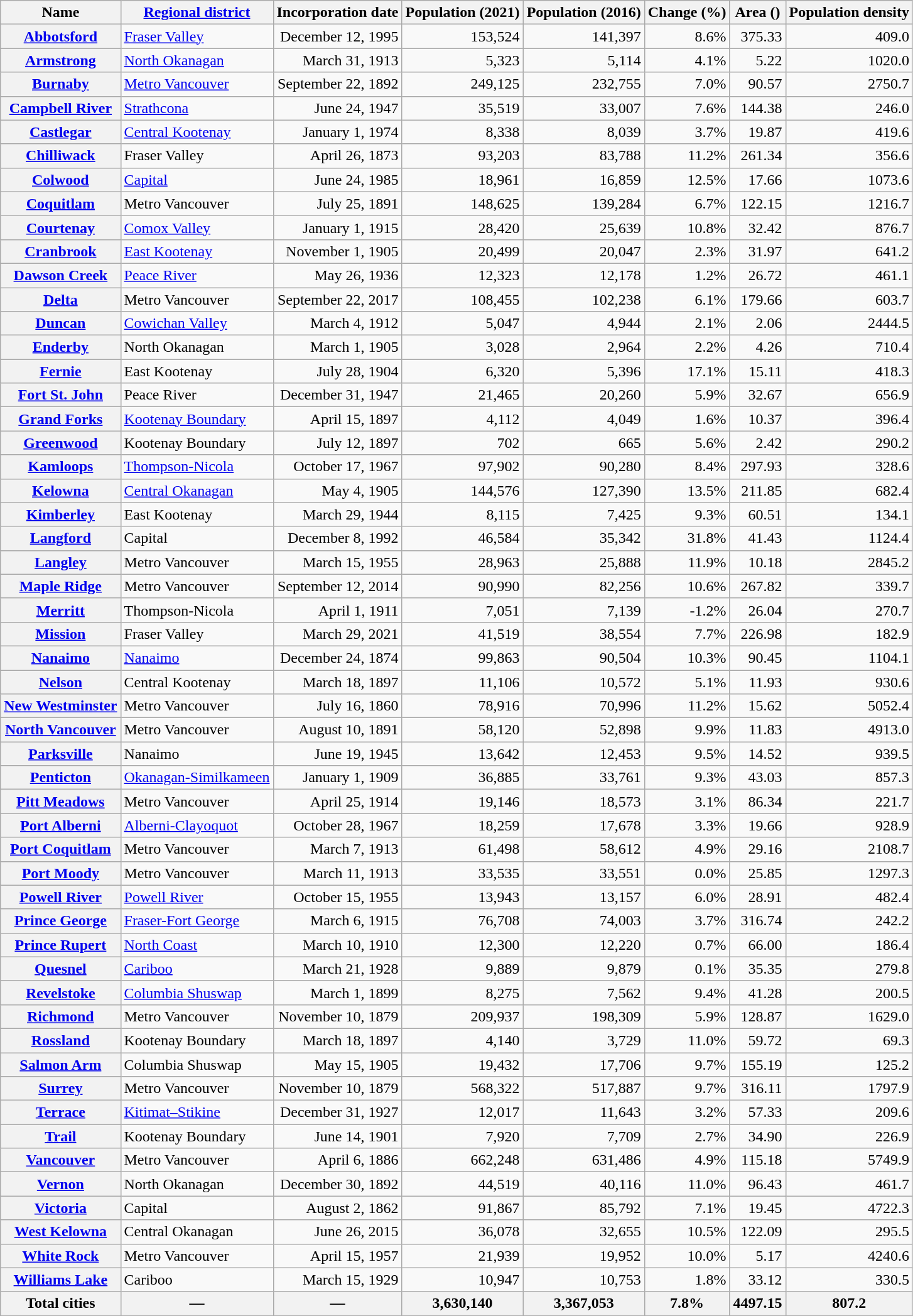<table class="wikitable sortable" style="text-align: right">
<tr>
<th scope="col">Name</th>
<th scope="col"><a href='#'>Regional district</a></th>
<th scope="col">Incorporation date</th>
<th scope="col">Population (2021)</th>
<th scope="col">Population (2016)</th>
<th scope="col">Change (%)</th>
<th scope="col">Area ()</th>
<th scope="col">Population density</th>
</tr>
<tr>
<th scope="row"><a href='#'>Abbotsford</a></th>
<td style="text-align: left;"><a href='#'>Fraser Valley</a></td>
<td>December 12, 1995</td>
<td>153,524</td>
<td>141,397</td>
<td>8.6%</td>
<td>375.33 </td>
<td>409.0</td>
</tr>
<tr>
<th scope="row"><a href='#'>Armstrong</a></th>
<td style="text-align: left;"><a href='#'>North Okanagan</a></td>
<td>March 31, 1913</td>
<td>5,323</td>
<td>5,114</td>
<td>4.1%</td>
<td>5.22 </td>
<td>1020.0</td>
</tr>
<tr>
<th scope="row"><a href='#'>Burnaby</a></th>
<td style="text-align: left;"><a href='#'>Metro Vancouver</a></td>
<td>September 22, 1892</td>
<td>249,125</td>
<td>232,755</td>
<td>7.0%</td>
<td>90.57 </td>
<td>2750.7</td>
</tr>
<tr>
<th scope="row"><a href='#'>Campbell River</a></th>
<td style="text-align: left;"><a href='#'>Strathcona</a></td>
<td>June 24, 1947</td>
<td>35,519</td>
<td>33,007</td>
<td>7.6%</td>
<td>144.38 </td>
<td>246.0</td>
</tr>
<tr>
<th scope="row"><a href='#'>Castlegar</a></th>
<td style="text-align: left;"><a href='#'>Central Kootenay</a></td>
<td>January 1, 1974</td>
<td>8,338</td>
<td>8,039</td>
<td>3.7%</td>
<td>19.87 </td>
<td>419.6</td>
</tr>
<tr>
<th scope="row"><a href='#'>Chilliwack</a></th>
<td style="text-align: left;">Fraser Valley</td>
<td>April 26, 1873</td>
<td>93,203</td>
<td>83,788</td>
<td>11.2%</td>
<td>261.34 </td>
<td>356.6</td>
</tr>
<tr>
<th scope="row"><a href='#'>Colwood</a></th>
<td style="text-align: left;"><a href='#'>Capital</a></td>
<td>June 24, 1985</td>
<td>18,961</td>
<td>16,859</td>
<td>12.5%</td>
<td>17.66 </td>
<td>1073.6</td>
</tr>
<tr>
<th scope="row"><a href='#'>Coquitlam</a></th>
<td style="text-align: left;">Metro Vancouver</td>
<td>July 25, 1891</td>
<td>148,625</td>
<td>139,284</td>
<td>6.7%</td>
<td>122.15 </td>
<td>1216.7</td>
</tr>
<tr>
<th scope="row"><a href='#'>Courtenay</a></th>
<td style="text-align: left;"><a href='#'>Comox Valley</a></td>
<td>January 1, 1915</td>
<td>28,420</td>
<td>25,639</td>
<td>10.8%</td>
<td>32.42 </td>
<td>876.7</td>
</tr>
<tr>
<th scope="row"><a href='#'>Cranbrook</a></th>
<td style="text-align: left;"><a href='#'>East Kootenay</a></td>
<td>November 1, 1905</td>
<td>20,499</td>
<td>20,047</td>
<td>2.3%</td>
<td>31.97 </td>
<td>641.2</td>
</tr>
<tr>
<th scope="row"><a href='#'>Dawson Creek</a></th>
<td style="text-align: left;"><a href='#'>Peace River</a></td>
<td>May 26, 1936</td>
<td>12,323</td>
<td>12,178</td>
<td>1.2%</td>
<td>26.72 </td>
<td>461.1</td>
</tr>
<tr>
<th scope="row"><a href='#'>Delta</a></th>
<td style="text-align: left;">Metro Vancouver</td>
<td>September 22, 2017</td>
<td>108,455</td>
<td>102,238</td>
<td>6.1%</td>
<td>179.66 </td>
<td>603.7</td>
</tr>
<tr>
<th scope="row"><a href='#'>Duncan</a></th>
<td style="text-align: left;"><a href='#'>Cowichan Valley</a></td>
<td>March 4, 1912</td>
<td>5,047</td>
<td>4,944</td>
<td>2.1%</td>
<td>2.06 </td>
<td>2444.5</td>
</tr>
<tr>
<th scope="row"><a href='#'>Enderby</a></th>
<td style="text-align: left;">North Okanagan</td>
<td>March 1, 1905</td>
<td>3,028</td>
<td>2,964</td>
<td>2.2%</td>
<td>4.26 </td>
<td>710.4</td>
</tr>
<tr>
<th scope="row"><a href='#'>Fernie</a></th>
<td style="text-align: left;">East Kootenay</td>
<td>July 28, 1904</td>
<td>6,320</td>
<td>5,396</td>
<td>17.1%</td>
<td>15.11 </td>
<td>418.3</td>
</tr>
<tr>
<th scope="row"><a href='#'>Fort St. John</a></th>
<td style="text-align: left;">Peace River</td>
<td>December 31, 1947</td>
<td>21,465</td>
<td>20,260</td>
<td>5.9%</td>
<td>32.67 </td>
<td>656.9</td>
</tr>
<tr>
<th scope="row"><a href='#'>Grand Forks</a></th>
<td style="text-align: left;"><a href='#'>Kootenay Boundary</a></td>
<td>April 15, 1897</td>
<td>4,112</td>
<td>4,049</td>
<td>1.6%</td>
<td>10.37 </td>
<td>396.4</td>
</tr>
<tr>
<th scope="row"><a href='#'>Greenwood</a></th>
<td style="text-align: left;">Kootenay Boundary</td>
<td>July 12, 1897</td>
<td>702</td>
<td>665</td>
<td>5.6%</td>
<td>2.42 </td>
<td>290.2</td>
</tr>
<tr>
<th scope="row"><a href='#'>Kamloops</a></th>
<td style="text-align: left;"><a href='#'>Thompson-Nicola</a></td>
<td>October 17, 1967</td>
<td>97,902</td>
<td>90,280</td>
<td>8.4%</td>
<td>297.93 </td>
<td>328.6</td>
</tr>
<tr>
<th scope="row"><a href='#'>Kelowna</a></th>
<td style="text-align: left;"><a href='#'>Central Okanagan</a></td>
<td>May 4, 1905</td>
<td>144,576</td>
<td>127,390</td>
<td>13.5%</td>
<td>211.85 </td>
<td>682.4</td>
</tr>
<tr>
<th scope="row"><a href='#'>Kimberley</a></th>
<td style="text-align: left;">East Kootenay</td>
<td>March 29, 1944</td>
<td>8,115</td>
<td>7,425</td>
<td>9.3%</td>
<td>60.51 </td>
<td>134.1</td>
</tr>
<tr>
<th scope="row"><a href='#'>Langford</a></th>
<td style="text-align: left;">Capital</td>
<td>December 8, 1992</td>
<td>46,584</td>
<td>35,342</td>
<td>31.8%</td>
<td>41.43 </td>
<td>1124.4</td>
</tr>
<tr>
<th scope="row"><a href='#'>Langley</a></th>
<td style="text-align: left;">Metro Vancouver</td>
<td>March 15, 1955</td>
<td>28,963</td>
<td>25,888</td>
<td>11.9%</td>
<td>10.18 </td>
<td>2845.2</td>
</tr>
<tr>
<th scope="row"><a href='#'>Maple Ridge</a></th>
<td style="text-align: left;">Metro Vancouver</td>
<td>September 12, 2014</td>
<td align="right">90,990</td>
<td>82,256</td>
<td>10.6%</td>
<td>267.82 </td>
<td>339.7</td>
</tr>
<tr>
<th scope="row"><a href='#'>Merritt</a></th>
<td style="text-align: left;">Thompson-Nicola</td>
<td>April 1, 1911</td>
<td>7,051</td>
<td>7,139</td>
<td>-1.2%</td>
<td>26.04 </td>
<td>270.7</td>
</tr>
<tr>
<th scope="row"><a href='#'>Mission</a></th>
<td style="text-align: left;">Fraser Valley</td>
<td>March 29, 2021</td>
<td>41,519</td>
<td>38,554</td>
<td>7.7%</td>
<td>226.98 </td>
<td>182.9</td>
</tr>
<tr>
<th scope="row"><a href='#'>Nanaimo</a></th>
<td style="text-align: left;"><a href='#'>Nanaimo</a></td>
<td>December 24, 1874</td>
<td>99,863</td>
<td>90,504</td>
<td>10.3%</td>
<td>90.45 </td>
<td>1104.1</td>
</tr>
<tr>
<th scope="row"><a href='#'>Nelson</a></th>
<td style="text-align: left;">Central Kootenay</td>
<td>March 18, 1897</td>
<td>11,106</td>
<td>10,572</td>
<td>5.1%</td>
<td>11.93 </td>
<td>930.6</td>
</tr>
<tr>
<th scope="row"><a href='#'>New Westminster</a></th>
<td style="text-align: left;">Metro Vancouver</td>
<td>July 16, 1860</td>
<td>78,916</td>
<td>70,996</td>
<td>11.2%</td>
<td>15.62 </td>
<td>5052.4</td>
</tr>
<tr>
<th scope="row"><a href='#'>North Vancouver</a></th>
<td style="text-align: left;">Metro Vancouver</td>
<td>August 10, 1891</td>
<td>58,120</td>
<td>52,898</td>
<td>9.9%</td>
<td>11.83 </td>
<td>4913.0</td>
</tr>
<tr>
<th scope="row"><a href='#'>Parksville</a></th>
<td style="text-align: left;">Nanaimo</td>
<td>June 19, 1945</td>
<td>13,642</td>
<td>12,453</td>
<td>9.5%</td>
<td>14.52 </td>
<td>939.5</td>
</tr>
<tr>
<th scope="row"><a href='#'>Penticton</a></th>
<td style="text-align: left;"><a href='#'>Okanagan-Similkameen</a></td>
<td>January 1, 1909</td>
<td>36,885</td>
<td>33,761</td>
<td>9.3%</td>
<td>43.03 </td>
<td>857.3</td>
</tr>
<tr>
<th scope="row"><a href='#'>Pitt Meadows</a></th>
<td style="text-align: left;">Metro Vancouver</td>
<td>April 25, 1914</td>
<td>19,146</td>
<td>18,573</td>
<td>3.1%</td>
<td>86.34 </td>
<td>221.7</td>
</tr>
<tr>
<th scope="row"><a href='#'>Port Alberni</a></th>
<td style="text-align: left;"><a href='#'>Alberni-Clayoquot</a></td>
<td>October 28, 1967</td>
<td>18,259</td>
<td>17,678</td>
<td>3.3%</td>
<td>19.66 </td>
<td>928.9</td>
</tr>
<tr>
<th scope="row"><a href='#'>Port Coquitlam</a></th>
<td style="text-align: left;">Metro Vancouver</td>
<td>March 7, 1913</td>
<td>61,498</td>
<td>58,612</td>
<td>4.9%</td>
<td>29.16 </td>
<td>2108.7</td>
</tr>
<tr>
<th scope="row"><a href='#'>Port Moody</a></th>
<td style="text-align: left;">Metro Vancouver</td>
<td>March 11, 1913</td>
<td>33,535</td>
<td>33,551</td>
<td>0.0%</td>
<td>25.85 </td>
<td>1297.3</td>
</tr>
<tr>
<th scope="row"><a href='#'>Powell River</a></th>
<td style="text-align: left;"><a href='#'>Powell River</a></td>
<td>October 15, 1955</td>
<td>13,943</td>
<td>13,157</td>
<td>6.0%</td>
<td>28.91 </td>
<td>482.4</td>
</tr>
<tr>
<th scope="row"><a href='#'>Prince George</a></th>
<td style="text-align: left;"><a href='#'>Fraser-Fort George</a></td>
<td>March 6, 1915</td>
<td>76,708</td>
<td>74,003</td>
<td>3.7%</td>
<td>316.74 </td>
<td>242.2</td>
</tr>
<tr>
<th scope="row"><a href='#'>Prince Rupert</a></th>
<td style="text-align: left;"><a href='#'>North Coast</a></td>
<td>March 10, 1910</td>
<td>12,300</td>
<td>12,220</td>
<td>0.7%</td>
<td>66.00 </td>
<td>186.4</td>
</tr>
<tr>
<th scope="row"><a href='#'>Quesnel</a></th>
<td style="text-align: left;"><a href='#'>Cariboo</a></td>
<td>March 21, 1928</td>
<td>9,889</td>
<td>9,879</td>
<td>0.1%</td>
<td>35.35 </td>
<td>279.8</td>
</tr>
<tr>
<th scope="row"><a href='#'>Revelstoke</a></th>
<td style="text-align: left;"><a href='#'>Columbia Shuswap</a></td>
<td>March 1, 1899</td>
<td>8,275</td>
<td>7,562</td>
<td>9.4%</td>
<td>41.28 </td>
<td>200.5</td>
</tr>
<tr>
<th scope="row"><a href='#'>Richmond</a></th>
<td style="text-align: left;">Metro Vancouver</td>
<td>November 10, 1879</td>
<td>209,937</td>
<td>198,309</td>
<td>5.9%</td>
<td>128.87 </td>
<td>1629.0</td>
</tr>
<tr>
<th scope="row"><a href='#'>Rossland</a></th>
<td style="text-align: left;">Kootenay Boundary</td>
<td>March 18, 1897</td>
<td>4,140</td>
<td>3,729</td>
<td>11.0%</td>
<td>59.72 </td>
<td>69.3</td>
</tr>
<tr>
<th scope="row"><a href='#'>Salmon Arm</a></th>
<td style="text-align: left;">Columbia Shuswap</td>
<td>May 15, 1905</td>
<td>19,432</td>
<td>17,706</td>
<td>9.7%</td>
<td>155.19 </td>
<td>125.2</td>
</tr>
<tr>
<th scope="row"><a href='#'>Surrey</a></th>
<td style="text-align: left;">Metro Vancouver</td>
<td>November 10, 1879</td>
<td>568,322</td>
<td>517,887</td>
<td>9.7%</td>
<td>316.11 </td>
<td>1797.9</td>
</tr>
<tr>
<th scope="row"><a href='#'>Terrace</a></th>
<td style="text-align: left;"><a href='#'>Kitimat–Stikine</a></td>
<td>December 31, 1927</td>
<td>12,017</td>
<td>11,643</td>
<td>3.2%</td>
<td>57.33 </td>
<td>209.6</td>
</tr>
<tr>
<th scope="row"><a href='#'>Trail</a></th>
<td style="text-align: left;">Kootenay Boundary</td>
<td>June 14, 1901</td>
<td>7,920</td>
<td>7,709</td>
<td>2.7%</td>
<td>34.90 </td>
<td>226.9</td>
</tr>
<tr>
<th scope="row"><a href='#'>Vancouver</a></th>
<td style="text-align: left;">Metro Vancouver</td>
<td>April 6, 1886</td>
<td>662,248</td>
<td>631,486</td>
<td>4.9%</td>
<td>115.18 </td>
<td>5749.9</td>
</tr>
<tr>
<th scope="row"><a href='#'>Vernon</a></th>
<td style="text-align: left;">North Okanagan</td>
<td>December 30, 1892</td>
<td>44,519</td>
<td>40,116</td>
<td>11.0%</td>
<td>96.43 </td>
<td>461.7</td>
</tr>
<tr>
<th scope="row"><a href='#'>Victoria</a></th>
<td style="text-align: left;">Capital</td>
<td>August 2, 1862</td>
<td>91,867</td>
<td>85,792</td>
<td>7.1%</td>
<td>19.45 </td>
<td>4722.3</td>
</tr>
<tr>
<th scope="row"><a href='#'>West Kelowna</a></th>
<td style="text-align: left;">Central Okanagan</td>
<td>June 26, 2015</td>
<td>36,078</td>
<td>32,655</td>
<td>10.5%</td>
<td>122.09 </td>
<td>295.5</td>
</tr>
<tr>
<th scope="row"><a href='#'>White Rock</a></th>
<td style="text-align: left;">Metro Vancouver</td>
<td>April 15, 1957</td>
<td>21,939</td>
<td>19,952</td>
<td>10.0%</td>
<td>5.17 </td>
<td>4240.6</td>
</tr>
<tr>
<th scope="row"><a href='#'>Williams Lake</a></th>
<td style="text-align: left;">Cariboo</td>
<td>March 15, 1929</td>
<td>10,947</td>
<td>10,753</td>
<td>1.8%</td>
<td>33.12 </td>
<td>330.5</td>
</tr>
<tr>
<th scope="row" align="center">Total cities</th>
<th scope="col" align="center">—</th>
<th scope="col" align="center">—</th>
<th scope="col" align="center">3,630,140</th>
<th scope="col" align="center">3,367,053</th>
<th scope="col" align="center">7.8%</th>
<th scope="col" align="center">4497.15</th>
<th scope="col" align="center">807.2</th>
</tr>
<tr>
</tr>
</table>
